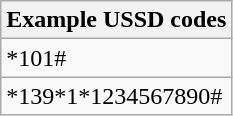<table class="wikitable">
<tr>
<th>Example USSD codes</th>
</tr>
<tr>
<td>*101#</td>
</tr>
<tr>
<td>*139*1*1234567890#</td>
</tr>
</table>
